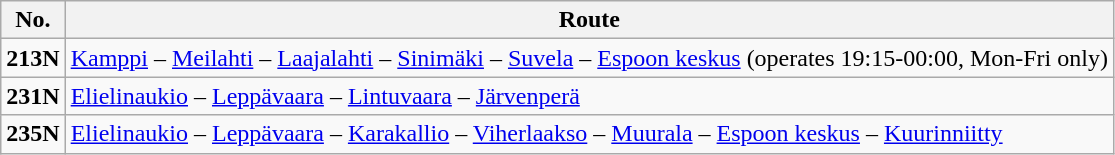<table class="wikitable mw-collapsible mw-collapsed">
<tr>
<th>No.</th>
<th>Route</th>
</tr>
<tr>
<td><strong>213N</strong></td>
<td><a href='#'>Kamppi</a> – <a href='#'>Meilahti</a> – <a href='#'>Laajalahti</a> – <a href='#'>Sinimäki</a> – <a href='#'>Suvela</a> – <a href='#'>Espoon keskus</a> (operates 19:15-00:00, Mon-Fri only)</td>
</tr>
<tr>
<td><strong>231N</strong></td>
<td><a href='#'>Elielinaukio</a> – <a href='#'>Leppävaara</a> – <a href='#'>Lintuvaara</a> – <a href='#'>Järvenperä</a></td>
</tr>
<tr>
<td><strong>235N</strong></td>
<td><a href='#'>Elielinaukio</a> – <a href='#'>Leppävaara</a> – <a href='#'>Karakallio</a> – <a href='#'>Viherlaakso</a> – <a href='#'>Muurala</a> – <a href='#'>Espoon keskus</a> – <a href='#'>Kuurinniitty</a></td>
</tr>
</table>
